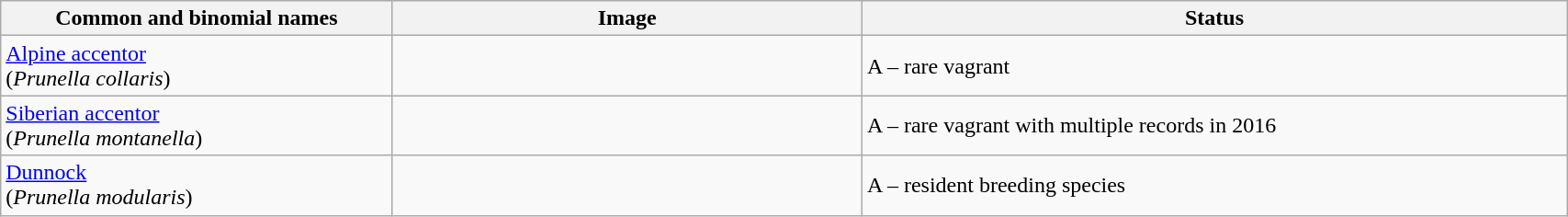<table width=90% class="wikitable">
<tr>
<th width=25%>Common and binomial names</th>
<th width=30%>Image</th>
<th width=45%>Status</th>
</tr>
<tr>
<td><a href='#'>Alpine accentor</a><br>(<em>Prunella collaris</em>)</td>
<td></td>
<td>A – rare vagrant</td>
</tr>
<tr>
<td><a href='#'>Siberian accentor</a><br>(<em>Prunella montanella</em>)</td>
<td></td>
<td>A – rare vagrant with multiple records in 2016</td>
</tr>
<tr>
<td><a href='#'>Dunnock</a><br>(<em>Prunella modularis</em>)</td>
<td></td>
<td>A – resident breeding species</td>
</tr>
</table>
